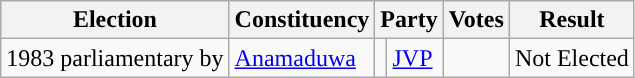<table class="wikitable" style="text-align:left;">
<tr>
<th scope=col>Election</th>
<th scope=col>Constituency</th>
<th scope=col colspan="2">Party</th>
<th scope=col>Votes</th>
<th scope=col>Result</th>
</tr>
<tr>
<td>1983 parliamentary by</td>
<td><a href='#'>Anamaduwa</a></td>
<td style="background:"></td>
<td><a href='#'>JVP</a></td>
<td align=right></td>
<td>Not Elected</td>
</tr>
</table>
